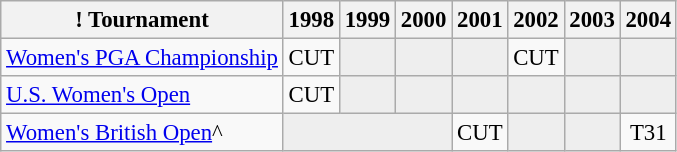<table class="wikitable" style="font-size:95%;text-align:center;">
<tr>
<th>! Tournament</th>
<th>1998</th>
<th>1999</th>
<th>2000</th>
<th>2001</th>
<th>2002</th>
<th>2003</th>
<th>2004</th>
</tr>
<tr>
<td align=left><a href='#'>Women's PGA Championship</a></td>
<td>CUT</td>
<td style="background:#eeeeee;"></td>
<td style="background:#eeeeee;"></td>
<td style="background:#eeeeee;"></td>
<td>CUT</td>
<td style="background:#eeeeee;"></td>
<td style="background:#eeeeee;"></td>
</tr>
<tr>
<td align=left><a href='#'>U.S. Women's Open</a></td>
<td>CUT</td>
<td style="background:#eeeeee;"></td>
<td style="background:#eeeeee;"></td>
<td style="background:#eeeeee;"></td>
<td style="background:#eeeeee;"></td>
<td style="background:#eeeeee;"></td>
<td style="background:#eeeeee;"></td>
</tr>
<tr>
<td align=left><a href='#'>Women's British Open</a>^</td>
<td style="background:#eeeeee;" colspan=3></td>
<td>CUT</td>
<td style="background:#eeeeee;"></td>
<td style="background:#eeeeee;"></td>
<td>T31</td>
</tr>
</table>
